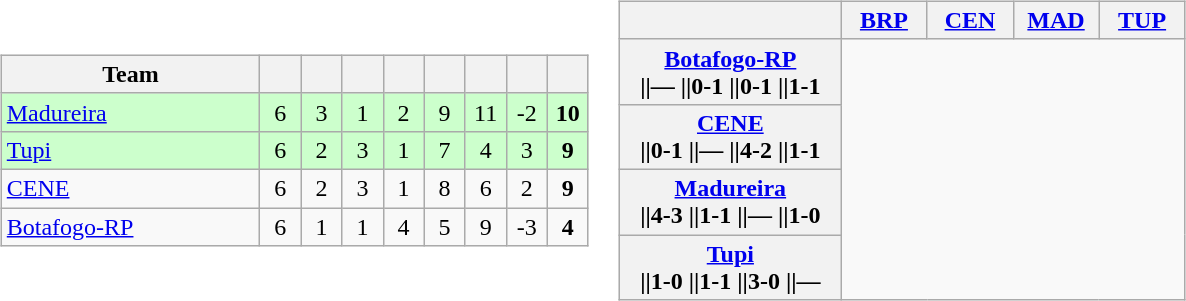<table>
<tr>
<td><br><table class="wikitable" style="text-align: center;">
<tr>
<th width=165>Team</th>
<th width=20></th>
<th width=20></th>
<th width=20></th>
<th width=20></th>
<th width=20></th>
<th width=20></th>
<th width=20></th>
<th width=20></th>
</tr>
<tr bgcolor=#CCFFCC>
<td align=left> <a href='#'>Madureira</a></td>
<td>6</td>
<td>3</td>
<td>1</td>
<td>2</td>
<td>9</td>
<td>11</td>
<td>-2</td>
<td><strong>10</strong></td>
</tr>
<tr bgcolor=#CCFFCC>
<td align=left> <a href='#'>Tupi</a></td>
<td>6</td>
<td>2</td>
<td>3</td>
<td>1</td>
<td>7</td>
<td>4</td>
<td>3</td>
<td><strong>9</strong></td>
</tr>
<tr>
<td align=left> <a href='#'>CENE</a></td>
<td>6</td>
<td>2</td>
<td>3</td>
<td>1</td>
<td>8</td>
<td>6</td>
<td>2</td>
<td><strong>9</strong></td>
</tr>
<tr>
<td align=left> <a href='#'>Botafogo-RP</a></td>
<td>6</td>
<td>1</td>
<td>1</td>
<td>4</td>
<td>5</td>
<td>9</td>
<td>-3</td>
<td><strong>4</strong></td>
</tr>
</table>
</td>
<td><br><table class="wikitable" style="text-align:center">
<tr>
<th width="140"> </th>
<th width="50"><a href='#'>BRP</a></th>
<th width="50"><a href='#'>CEN</a></th>
<th width="50"><a href='#'>MAD</a></th>
<th width="50"><a href='#'>TUP</a></th>
</tr>
<tr>
<th><a href='#'>Botafogo-RP</a><br> ||—
 ||0-1
 ||0-1
 ||1-1</th>
</tr>
<tr>
<th><a href='#'>CENE</a><br> ||0-1
 ||—
 ||4-2
 ||1-1</th>
</tr>
<tr>
<th><a href='#'>Madureira</a><br> ||4-3
 ||1-1
 ||—
 ||1-0</th>
</tr>
<tr>
<th><a href='#'>Tupi</a><br> ||1-0
 ||1-1
 ||3-0
 ||—</th>
</tr>
</table>
</td>
</tr>
</table>
